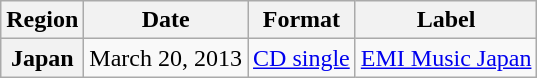<table class="wikitable plainrowheaders">
<tr>
<th scope="col">Region</th>
<th scope="col">Date</th>
<th scope="col">Format</th>
<th scope="col">Label</th>
</tr>
<tr>
<th scope="row">Japan</th>
<td>March 20, 2013</td>
<td><a href='#'>CD single</a></td>
<td rowspan="1"><a href='#'>EMI Music Japan</a></td>
</tr>
</table>
